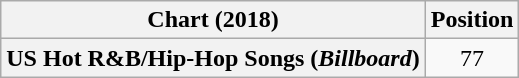<table class="wikitable sortable plainrowheaders" style="text-align:center">
<tr>
<th scope="col">Chart (2018)</th>
<th scope="col">Position</th>
</tr>
<tr>
<th scope="row">US Hot R&B/Hip-Hop Songs (<em>Billboard</em>)</th>
<td>77</td>
</tr>
</table>
